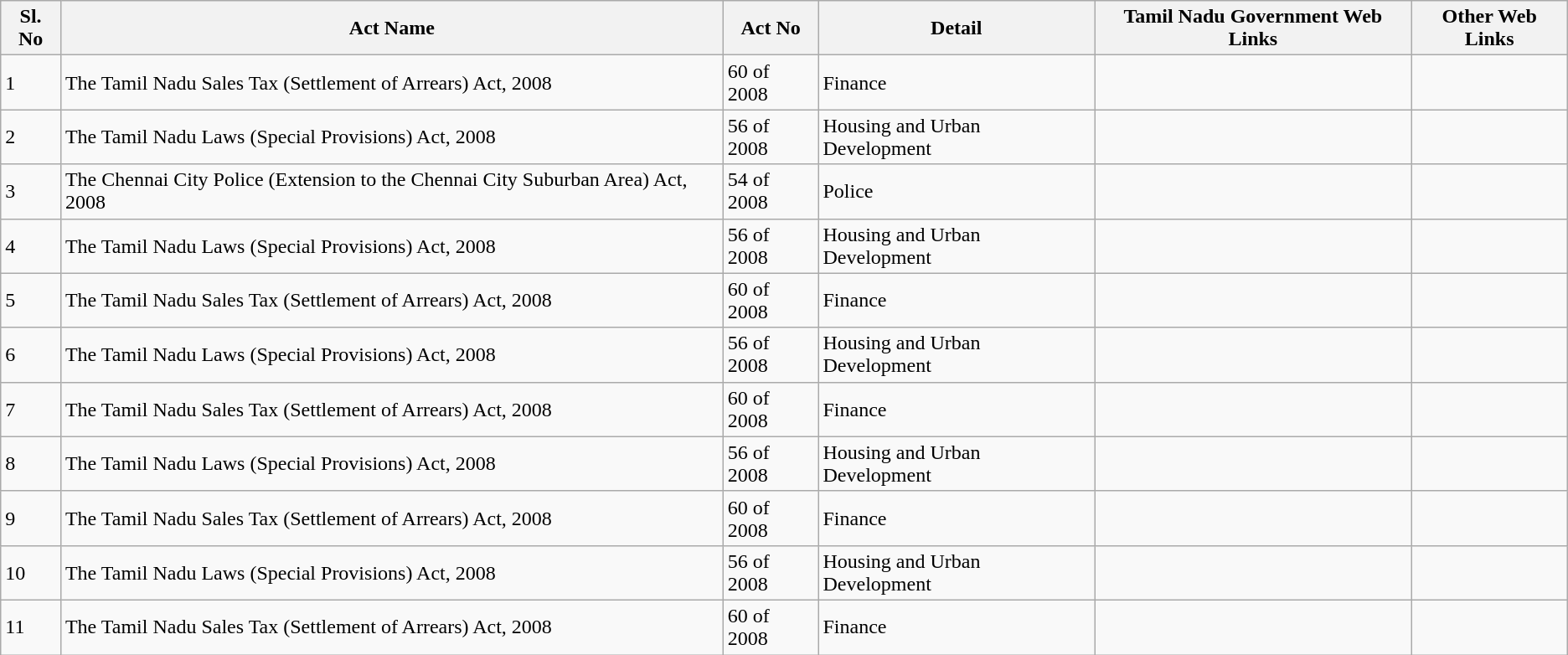<table class="wikitable">
<tr>
<th>Sl. No</th>
<th>Act Name</th>
<th>Act No</th>
<th>Detail</th>
<th>Tamil Nadu Government Web Links</th>
<th>Other Web Links</th>
</tr>
<tr>
<td>1</td>
<td>The Tamil Nadu Sales Tax (Settlement of Arrears) Act, 2008</td>
<td>60 of 2008</td>
<td>Finance</td>
<td></td>
<td></td>
</tr>
<tr>
<td>2</td>
<td>The Tamil Nadu Laws (Special Provisions) Act, 2008</td>
<td>56 of 2008</td>
<td>Housing and Urban Development</td>
<td></td>
<td></td>
</tr>
<tr>
<td>3</td>
<td>The Chennai City Police (Extension to the Chennai City Suburban Area) Act, 2008</td>
<td>54 of 2008</td>
<td>Police</td>
<td></td>
<td></td>
</tr>
<tr>
<td>4</td>
<td>The Tamil Nadu Laws (Special Provisions) Act, 2008</td>
<td>56 of 2008</td>
<td>Housing and Urban Development</td>
<td></td>
<td></td>
</tr>
<tr>
<td>5</td>
<td>The Tamil Nadu Sales Tax (Settlement of Arrears) Act, 2008</td>
<td>60 of 2008</td>
<td>Finance</td>
<td></td>
<td></td>
</tr>
<tr>
<td>6</td>
<td>The Tamil Nadu Laws (Special Provisions) Act, 2008</td>
<td>56 of 2008</td>
<td>Housing and Urban Development</td>
<td></td>
<td></td>
</tr>
<tr>
<td>7</td>
<td>The Tamil Nadu Sales Tax (Settlement of Arrears) Act, 2008</td>
<td>60 of 2008</td>
<td>Finance</td>
<td></td>
<td></td>
</tr>
<tr>
<td>8</td>
<td>The Tamil Nadu Laws (Special Provisions) Act, 2008</td>
<td>56 of 2008</td>
<td>Housing and Urban Development</td>
<td></td>
<td></td>
</tr>
<tr>
<td>9</td>
<td>The Tamil Nadu Sales Tax (Settlement of Arrears) Act, 2008</td>
<td>60 of 2008</td>
<td>Finance</td>
<td></td>
<td></td>
</tr>
<tr>
<td>10</td>
<td>The Tamil Nadu Laws (Special Provisions) Act, 2008</td>
<td>56 of 2008</td>
<td>Housing and Urban Development</td>
<td></td>
<td></td>
</tr>
<tr>
<td>11</td>
<td>The Tamil Nadu Sales Tax (Settlement of Arrears) Act, 2008</td>
<td>60 of 2008</td>
<td>Finance</td>
<td></td>
<td></td>
</tr>
</table>
